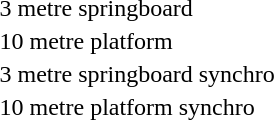<table>
<tr>
<td>3 metre springboard</td>
<td></td>
<td></td>
<td></td>
</tr>
<tr>
<td>10 metre platform</td>
<td></td>
<td></td>
<td></td>
</tr>
<tr>
<td>3 metre springboard synchro</td>
<td></td>
<td></td>
<td></td>
</tr>
<tr>
<td>10 metre platform synchro</td>
<td></td>
<td></td>
<td></td>
</tr>
</table>
